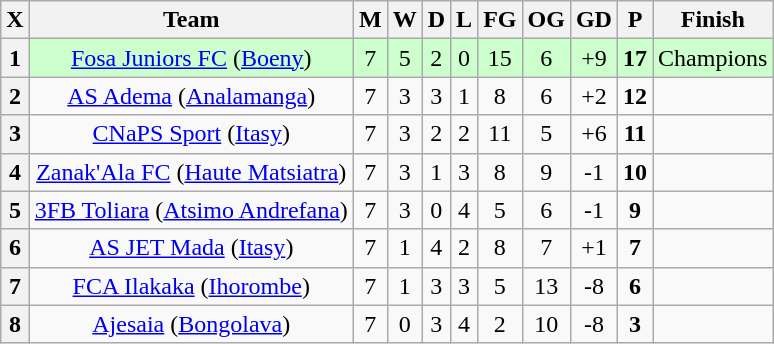<table class="wikitable sortable">
<tr>
<th>X</th>
<th>Team</th>
<th>M</th>
<th>W</th>
<th>D</th>
<th>L</th>
<th>FG</th>
<th>OG</th>
<th>GD</th>
<th>P</th>
<th>Finish</th>
</tr>
<tr bgcolor="#ccffcc" style="text-align: center;">
<th>1</th>
<td><a href='#'>Fosa Juniors FC</a> (<a href='#'>Boeny</a>)</td>
<td>7</td>
<td>5</td>
<td>2</td>
<td>0</td>
<td>15</td>
<td>6</td>
<td>+9</td>
<td><strong>17</strong></td>
<td>Champions</td>
</tr>
<tr style="text-align: center;">
<th>2</th>
<td><a href='#'>AS Adema</a> (<a href='#'>Analamanga</a>)</td>
<td>7</td>
<td>3</td>
<td>3</td>
<td>1</td>
<td>8</td>
<td>6</td>
<td>+2</td>
<td><strong>12</strong></td>
<td></td>
</tr>
<tr style="text-align: center;">
<th>3</th>
<td><a href='#'>CNaPS Sport</a> (<a href='#'>Itasy</a>)</td>
<td>7</td>
<td>3</td>
<td>2</td>
<td>2</td>
<td>11</td>
<td>5</td>
<td>+6</td>
<td><strong>11</strong></td>
<td></td>
</tr>
<tr style="text-align: center;">
<th>4</th>
<td><a href='#'>Zanak'Ala FC</a> (<a href='#'>Haute Matsiatra</a>)</td>
<td>7</td>
<td>3</td>
<td>1</td>
<td>3</td>
<td>8</td>
<td>9</td>
<td>-1</td>
<td><strong>10</strong></td>
<td></td>
</tr>
<tr style="text-align: center;">
<th>5</th>
<td><a href='#'>3FB Toliara</a> (<a href='#'>Atsimo Andrefana</a>)</td>
<td>7</td>
<td>3</td>
<td>0</td>
<td>4</td>
<td>5</td>
<td>6</td>
<td>-1</td>
<td><strong>9</strong></td>
<td></td>
</tr>
<tr style="text-align: center;">
<th>6</th>
<td><a href='#'>AS JET Mada</a> (<a href='#'>Itasy</a>)</td>
<td>7</td>
<td>1</td>
<td>4</td>
<td>2</td>
<td>8</td>
<td>7</td>
<td>+1</td>
<td><strong>7</strong></td>
<td></td>
</tr>
<tr style="text-align: center;">
<th>7</th>
<td><a href='#'>FCA Ilakaka</a> (<a href='#'>Ihorombe</a>)</td>
<td>7</td>
<td>1</td>
<td>3</td>
<td>3</td>
<td>5</td>
<td>13</td>
<td>-8</td>
<td><strong>6</strong></td>
<td></td>
</tr>
<tr style="text-align: center;">
<th>8</th>
<td><a href='#'>Ajesaia</a> (<a href='#'>Bongolava</a>)</td>
<td>7</td>
<td>0</td>
<td>3</td>
<td>4</td>
<td>2</td>
<td>10</td>
<td>-8</td>
<td><strong>3</strong></td>
<td></td>
</tr>
</table>
